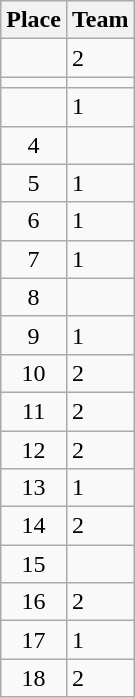<table class="wikitable">
<tr>
<th>Place</th>
<th>Team</th>
</tr>
<tr>
<td align=center></td>
<td> 2</td>
</tr>
<tr>
<td align=center></td>
<td></td>
</tr>
<tr>
<td align=center></td>
<td> 1</td>
</tr>
<tr>
<td align=center>4</td>
<td></td>
</tr>
<tr>
<td align=center>5</td>
<td> 1</td>
</tr>
<tr>
<td align=center>6</td>
<td> 1</td>
</tr>
<tr>
<td align=center>7</td>
<td> 1</td>
</tr>
<tr>
<td align=center>8</td>
<td></td>
</tr>
<tr>
<td align=center>9</td>
<td> 1</td>
</tr>
<tr>
<td align=center>10</td>
<td> 2</td>
</tr>
<tr>
<td align=center>11</td>
<td> 2</td>
</tr>
<tr>
<td align=center>12</td>
<td> 2</td>
</tr>
<tr>
<td align=center>13</td>
<td> 1</td>
</tr>
<tr>
<td align=center>14</td>
<td> 2</td>
</tr>
<tr>
<td align=center>15</td>
<td></td>
</tr>
<tr>
<td align=center>16</td>
<td> 2</td>
</tr>
<tr>
<td align=center>17</td>
<td> 1</td>
</tr>
<tr>
<td align=center>18</td>
<td> 2</td>
</tr>
</table>
